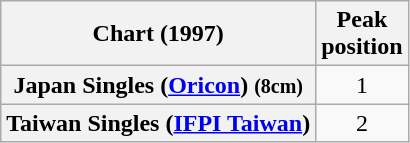<table class="wikitable sortable plainrowheaders" style="text-align:center;">
<tr>
<th scope="col">Chart (1997)</th>
<th scope="col">Peak<br>position</th>
</tr>
<tr>
<th scope="row">Japan Singles (<a href='#'>Oricon</a>) <small>(8cm)</small></th>
<td style="text-align:center;">1</td>
</tr>
<tr>
<th scope="row">Taiwan Singles (<a href='#'>IFPI Taiwan</a>)</th>
<td>2</td>
</tr>
</table>
